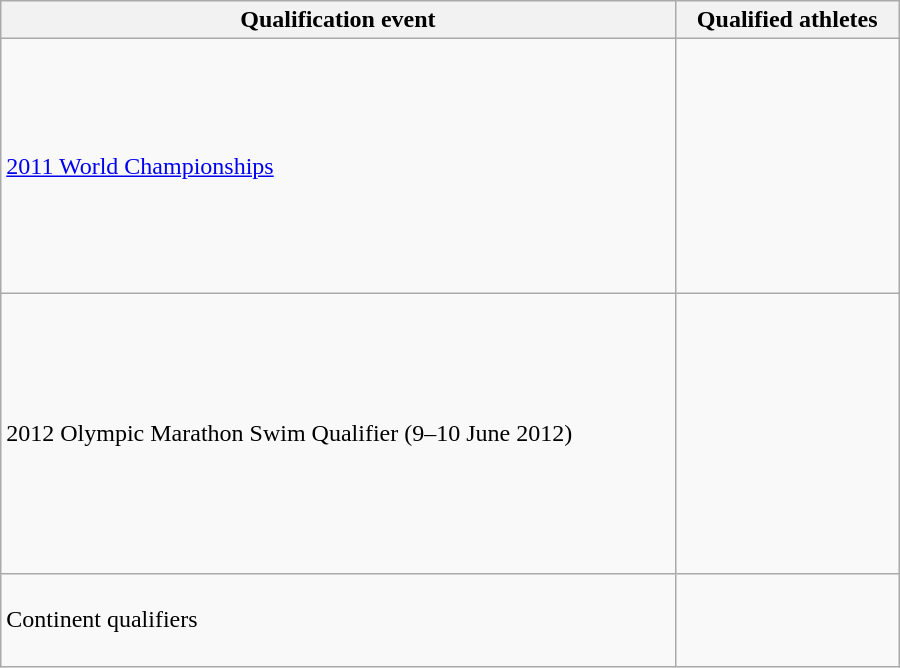<table class=wikitable style="text-align:left" width=600>
<tr>
<th>Qualification event</th>
<th>Qualified athletes</th>
</tr>
<tr>
<td rowspan="1"><a href='#'>2011 World Championships</a></td>
<td><br><br><br><br><br><br><br><br><br></td>
</tr>
<tr>
<td rowspan="1">2012 Olympic Marathon Swim Qualifier (9–10 June 2012)</td>
<td rowspan="1"><br><br><br><br><br><br><br><br><br><br></td>
</tr>
<tr>
<td rowspan="1">Continent qualifiers</td>
<td rowspan="1"><br><br><br></td>
</tr>
</table>
